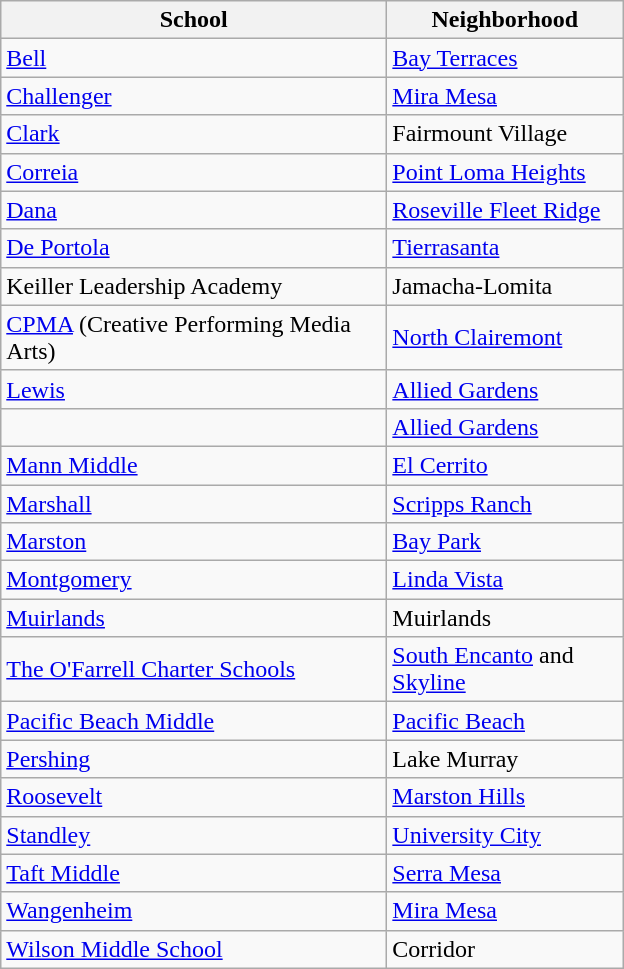<table class="wikitable">
<tr>
<th width="250">School</th>
<th width="150">Neighborhood</th>
</tr>
<tr>
<td><a href='#'>Bell</a></td>
<td><a href='#'>Bay Terraces</a></td>
</tr>
<tr>
<td><a href='#'>Challenger</a></td>
<td><a href='#'>Mira Mesa</a></td>
</tr>
<tr>
<td><a href='#'>Clark</a></td>
<td>Fairmount Village</td>
</tr>
<tr>
<td><a href='#'>Correia</a></td>
<td><a href='#'>Point Loma Heights</a></td>
</tr>
<tr>
<td><a href='#'>Dana</a></td>
<td><a href='#'>Roseville Fleet Ridge</a></td>
</tr>
<tr>
<td><a href='#'>De Portola</a></td>
<td><a href='#'>Tierrasanta</a></td>
</tr>
<tr>
<td>Keiller Leadership Academy</td>
<td>Jamacha-Lomita</td>
</tr>
<tr>
<td><a href='#'>CPMA</a> (Creative Performing Media Arts)</td>
<td><a href='#'>North Clairemont</a></td>
</tr>
<tr>
<td><a href='#'>Lewis</a></td>
<td><a href='#'>Allied Gardens</a></td>
</tr>
<tr>
<td> </td>
<td><a href='#'>Allied Gardens</a></td>
</tr>
<tr>
<td><a href='#'>Mann Middle</a></td>
<td><a href='#'>El Cerrito</a></td>
</tr>
<tr>
<td><a href='#'>Marshall</a></td>
<td><a href='#'>Scripps Ranch</a></td>
</tr>
<tr>
<td><a href='#'>Marston</a></td>
<td><a href='#'>Bay Park</a></td>
</tr>
<tr>
<td><a href='#'>Montgomery</a></td>
<td><a href='#'>Linda Vista</a></td>
</tr>
<tr>
<td><a href='#'>Muirlands</a></td>
<td>Muirlands</td>
</tr>
<tr>
<td><a href='#'>The O'Farrell Charter Schools</a></td>
<td><a href='#'>South Encanto</a> and <a href='#'>Skyline</a></td>
</tr>
<tr>
<td><a href='#'>Pacific Beach Middle</a></td>
<td><a href='#'>Pacific Beach</a></td>
</tr>
<tr>
<td><a href='#'>Pershing</a></td>
<td>Lake Murray</td>
</tr>
<tr>
<td><a href='#'>Roosevelt</a></td>
<td><a href='#'>Marston Hills</a></td>
</tr>
<tr>
<td><a href='#'>Standley</a></td>
<td><a href='#'>University City</a></td>
</tr>
<tr>
<td><a href='#'>Taft Middle</a></td>
<td><a href='#'>Serra Mesa</a></td>
</tr>
<tr>
<td><a href='#'>Wangenheim</a></td>
<td><a href='#'>Mira Mesa</a></td>
</tr>
<tr>
<td><a href='#'>Wilson Middle School</a></td>
<td>Corridor</td>
</tr>
</table>
